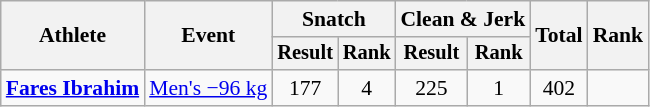<table class="wikitable" style="font-size:90%">
<tr>
<th rowspan="2">Athlete</th>
<th rowspan="2">Event</th>
<th colspan="2">Snatch</th>
<th colspan="2">Clean & Jerk</th>
<th rowspan="2">Total</th>
<th rowspan="2">Rank</th>
</tr>
<tr style="font-size:95%">
<th>Result</th>
<th>Rank</th>
<th>Result</th>
<th>Rank</th>
</tr>
<tr align=center>
<td align=left><strong><a href='#'>Fares Ibrahim</a></strong></td>
<td align=left><a href='#'>Men's −96 kg</a></td>
<td>177</td>
<td>4</td>
<td>225</td>
<td>1</td>
<td>402</td>
<td></td>
</tr>
</table>
